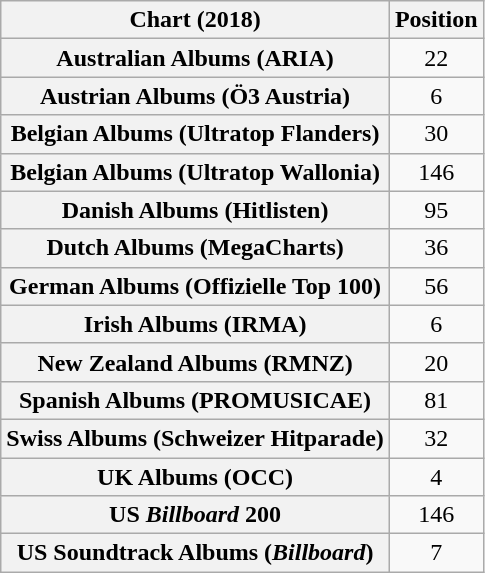<table class="wikitable sortable plainrowheaders" style="text-align:center">
<tr>
<th scope="col">Chart (2018)</th>
<th scope="col">Position</th>
</tr>
<tr>
<th scope="row">Australian Albums (ARIA)</th>
<td>22</td>
</tr>
<tr>
<th scope="row">Austrian Albums (Ö3 Austria)</th>
<td>6</td>
</tr>
<tr>
<th scope="row">Belgian Albums (Ultratop Flanders)</th>
<td>30</td>
</tr>
<tr>
<th scope="row">Belgian Albums (Ultratop Wallonia)</th>
<td>146</td>
</tr>
<tr>
<th scope="row">Danish Albums (Hitlisten)</th>
<td>95</td>
</tr>
<tr>
<th scope="row">Dutch Albums (MegaCharts)</th>
<td>36</td>
</tr>
<tr>
<th scope="row">German Albums (Offizielle Top 100)</th>
<td>56</td>
</tr>
<tr>
<th scope="row">Irish Albums (IRMA)</th>
<td>6</td>
</tr>
<tr>
<th scope="row">New Zealand Albums (RMNZ)</th>
<td>20</td>
</tr>
<tr>
<th scope="row">Spanish Albums (PROMUSICAE)</th>
<td>81</td>
</tr>
<tr>
<th scope="row">Swiss Albums (Schweizer Hitparade)</th>
<td>32</td>
</tr>
<tr>
<th scope="row">UK Albums (OCC)</th>
<td>4</td>
</tr>
<tr>
<th scope="row">US <em>Billboard</em> 200</th>
<td>146</td>
</tr>
<tr>
<th scope="row">US Soundtrack Albums (<em>Billboard</em>)</th>
<td>7</td>
</tr>
</table>
